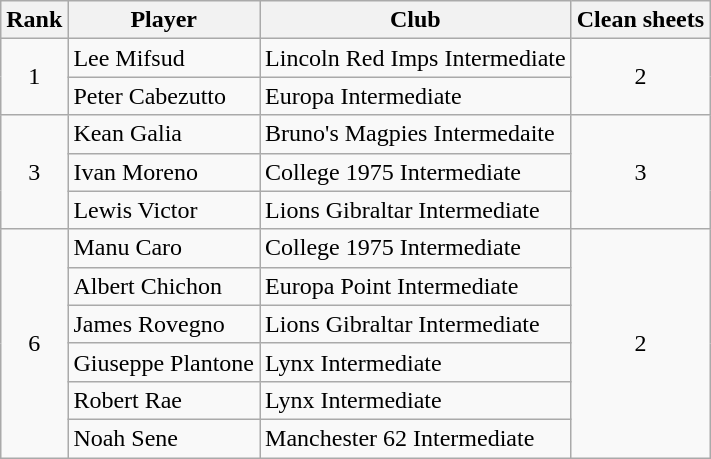<table class="wikitable" style="text-align:center">
<tr>
<th>Rank</th>
<th>Player</th>
<th>Club</th>
<th>Clean sheets</th>
</tr>
<tr>
<td rowspan=2>1</td>
<td align="left"> Lee Mifsud</td>
<td align="left">Lincoln Red Imps Intermediate</td>
<td rowspan=2>2</td>
</tr>
<tr>
<td align="left"> Peter Cabezutto</td>
<td align="left">Europa Intermediate</td>
</tr>
<tr>
<td rowspan=3>3</td>
<td align="left"> Kean Galia</td>
<td align="left">Bruno's Magpies Intermedaite</td>
<td rowspan=3>3</td>
</tr>
<tr>
<td align="left"> Ivan Moreno</td>
<td align="left">College 1975 Intermediate</td>
</tr>
<tr>
<td align="left"> Lewis Victor</td>
<td align="left">Lions Gibraltar Intermediate</td>
</tr>
<tr>
<td rowspan=6>6</td>
<td align="left"> Manu Caro</td>
<td align="left">College 1975 Intermediate</td>
<td rowspan=6>2</td>
</tr>
<tr>
<td align="left"> Albert Chichon</td>
<td align="left">Europa Point Intermediate</td>
</tr>
<tr>
<td align="left"> James Rovegno</td>
<td align="left">Lions Gibraltar Intermediate</td>
</tr>
<tr>
<td align="left"> Giuseppe Plantone</td>
<td align="left">Lynx Intermediate</td>
</tr>
<tr>
<td align="left"> Robert Rae</td>
<td align="left">Lynx Intermediate</td>
</tr>
<tr>
<td align="left"> Noah Sene</td>
<td align="left">Manchester 62 Intermediate</td>
</tr>
</table>
